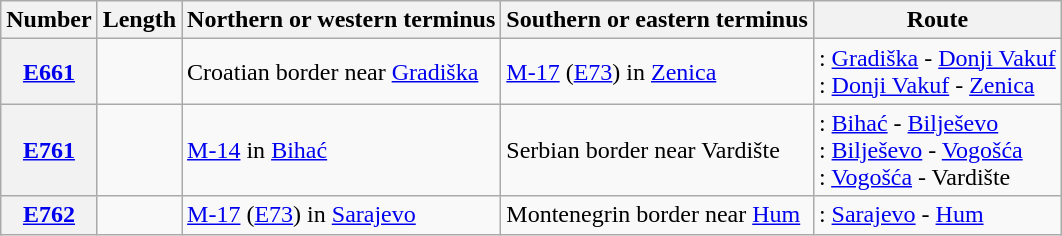<table class="wikitable sortable">
<tr>
<th>Number</th>
<th>Length</th>
<th>Northern or western terminus</th>
<th>Southern or eastern terminus</th>
<th>Route</th>
</tr>
<tr>
<th><a href='#'>E661</a></th>
<td></td>
<td>Croatian border near <a href='#'>Gradiška</a></td>
<td><a href='#'>M-17</a> (<a href='#'>E73</a>) in <a href='#'>Zenica</a></td>
<td>: <a href='#'>Gradiška</a> - <a href='#'>Donji Vakuf</a><br>: <a href='#'>Donji Vakuf</a> - <a href='#'>Zenica</a></td>
</tr>
<tr>
<th><a href='#'>E761</a></th>
<td></td>
<td><a href='#'>M-14</a> in <a href='#'>Bihać</a></td>
<td>Serbian border near Vardište</td>
<td>: <a href='#'>Bihać</a> - <a href='#'>Bilješevo</a><br>: <a href='#'>Bilješevo</a> - <a href='#'>Vogošća</a><br>: <a href='#'>Vogošća</a> - Vardište<br></td>
</tr>
<tr>
<th><a href='#'>E762</a></th>
<td></td>
<td><a href='#'>M-17</a> (<a href='#'>E73</a>) in <a href='#'>Sarajevo</a></td>
<td>Montenegrin border near <a href='#'>Hum</a></td>
<td>: <a href='#'>Sarajevo</a> - <a href='#'>Hum</a></td>
</tr>
</table>
